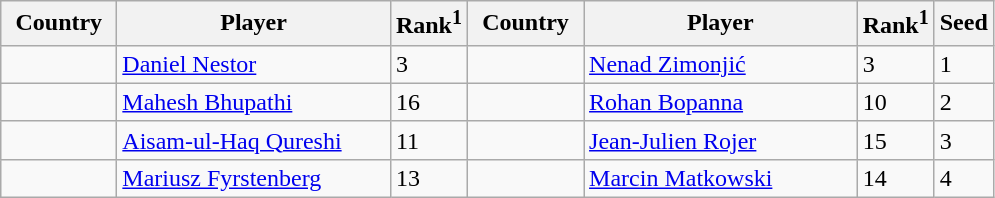<table class="sortable wikitable">
<tr>
<th width="70">Country</th>
<th width="175">Player</th>
<th>Rank<sup>1</sup></th>
<th width="70">Country</th>
<th width="175">Player</th>
<th>Rank<sup>1</sup></th>
<th>Seed</th>
</tr>
<tr>
<td></td>
<td><a href='#'>Daniel Nestor</a></td>
<td>3</td>
<td></td>
<td><a href='#'>Nenad Zimonjić</a></td>
<td>3</td>
<td>1</td>
</tr>
<tr>
<td></td>
<td><a href='#'>Mahesh Bhupathi</a></td>
<td>16</td>
<td></td>
<td><a href='#'>Rohan Bopanna</a></td>
<td>10</td>
<td>2</td>
</tr>
<tr>
<td></td>
<td><a href='#'>Aisam-ul-Haq Qureshi</a></td>
<td>11</td>
<td></td>
<td><a href='#'>Jean-Julien Rojer</a></td>
<td>15</td>
<td>3</td>
</tr>
<tr>
<td></td>
<td><a href='#'>Mariusz Fyrstenberg</a></td>
<td>13</td>
<td></td>
<td><a href='#'>Marcin Matkowski</a></td>
<td>14</td>
<td>4</td>
</tr>
</table>
